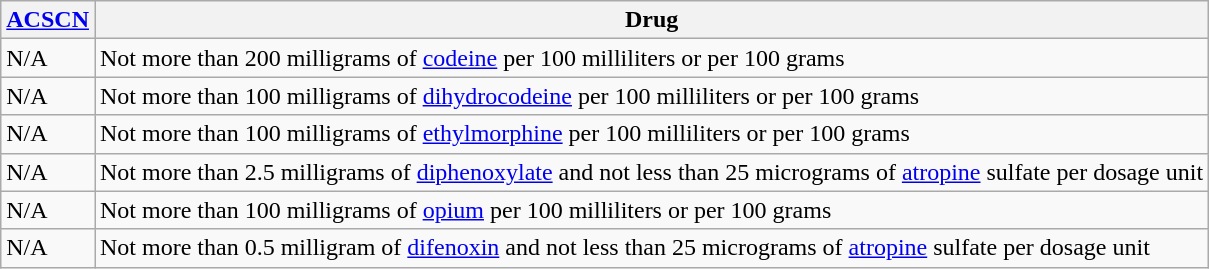<table class="wikitable sortable">
<tr>
<th><a href='#'>ACSCN</a></th>
<th>Drug</th>
</tr>
<tr>
<td>N/A</td>
<td>Not more than 200 milligrams of <a href='#'>codeine</a> per 100 milliliters or per 100 grams</td>
</tr>
<tr>
<td>N/A</td>
<td>Not more than 100 milligrams of <a href='#'>dihydrocodeine</a> per 100 milliliters or per 100 grams</td>
</tr>
<tr>
<td>N/A</td>
<td>Not more than 100 milligrams of <a href='#'>ethylmorphine</a> per 100 milliliters or per 100 grams</td>
</tr>
<tr>
<td>N/A</td>
<td>Not more than 2.5 milligrams of <a href='#'>diphenoxylate</a> and not less than 25 micrograms of <a href='#'>atropine</a> sulfate per dosage unit</td>
</tr>
<tr>
<td>N/A</td>
<td>Not more than 100 milligrams of <a href='#'>opium</a> per 100 milliliters or per 100 grams</td>
</tr>
<tr>
<td>N/A</td>
<td>Not more than 0.5 milligram of <a href='#'>difenoxin</a> and not less than 25 micrograms of <a href='#'>atropine</a> sulfate per dosage unit</td>
</tr>
</table>
